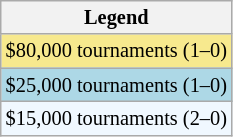<table class=wikitable style="font-size:85%;">
<tr>
<th>Legend</th>
</tr>
<tr style="background:#f7e98e;">
<td>$80,000 tournaments (1–0)</td>
</tr>
<tr style="background:lightblue;">
<td>$25,000 tournaments (1–0)</td>
</tr>
<tr style="background:#f0f8ff;">
<td>$15,000 tournaments (2–0)</td>
</tr>
</table>
